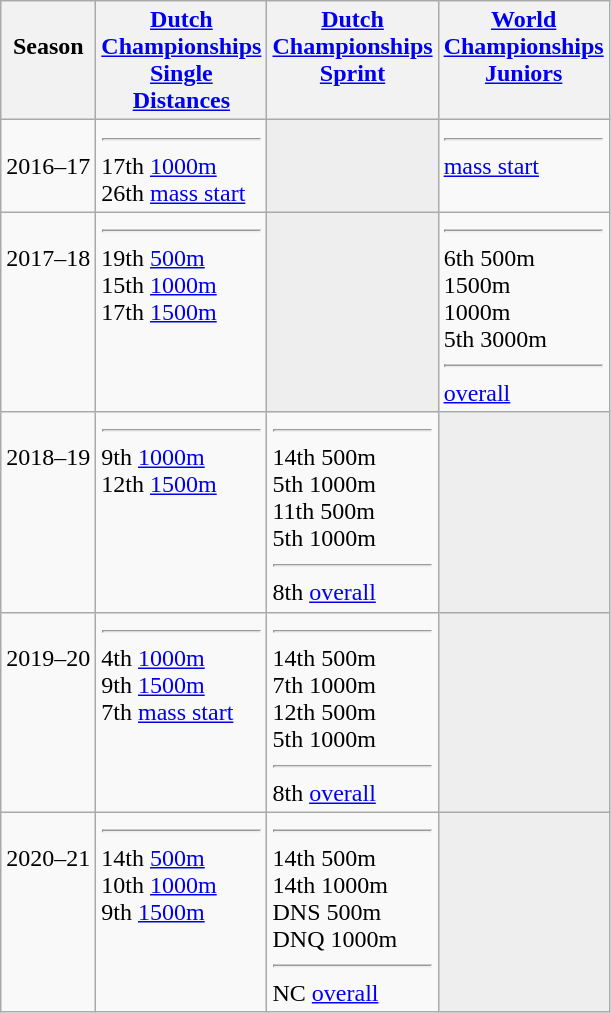<table class="wikitable">
<tr style="vertical-align: top;">
<th><br> Season</th>
<th><a href='#'>Dutch <br> Championships <br> Single <br> Distances</a></th>
<th><a href='#'>Dutch <br> Championships <br> Sprint</a></th>
<th><a href='#'>World <br> Championships <br> Juniors</a></th>
</tr>
<tr style="vertical-align: top;">
<td><br> 2016–17</td>
<td> <hr> 17th <a href='#'>1000m</a> <br> 26th <a href='#'>mass start</a></td>
<td bgcolor=#EEEEEE></td>
<td> <hr>  <a href='#'>mass start</a></td>
</tr>
<tr style="vertical-align: top;">
<td><br> 2017–18</td>
<td> <hr> 19th <a href='#'>500m</a> <br> 15th <a href='#'>1000m</a> <br> 17th <a href='#'>1500m</a></td>
<td bgcolor=#EEEEEE></td>
<td> <hr> 6th 500m <br>  1500m <br>  1000m <br> 5th 3000m <hr>  <a href='#'>overall</a></td>
</tr>
<tr style="vertical-align: top;">
<td><br> 2018–19</td>
<td> <hr> 9th <a href='#'>1000m</a> <br> 12th <a href='#'>1500m</a></td>
<td> <hr> 14th 500m <br> 5th 1000m <br> 11th 500m <br> 5th 1000m <hr> 8th <a href='#'>overall</a></td>
<td bgcolor=#EEEEEE></td>
</tr>
<tr style="vertical-align: top;">
<td><br> 2019–20</td>
<td> <hr> 4th <a href='#'>1000m</a> <br> 9th <a href='#'>1500m</a> <br> 7th <a href='#'>mass start</a></td>
<td> <hr> 14th 500m <br> 7th 1000m <br> 12th 500m <br> 5th 1000m <hr> 8th <a href='#'>overall</a></td>
<td bgcolor=#EEEEEE></td>
</tr>
<tr style="vertical-align: top;">
<td><br> 2020–21</td>
<td> <hr> 14th <a href='#'>500m</a> <br> 10th <a href='#'>1000m</a> <br> 9th <a href='#'>1500m</a></td>
<td> <hr> 14th 500m <br> 14th 1000m <br> DNS 500m <br> DNQ 1000m <hr> NC <a href='#'>overall</a></td>
<td bgcolor=#EEEEEE></td>
</tr>
</table>
